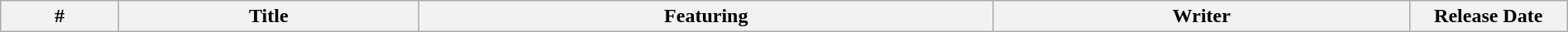<table class="wikitable plainrowheaders" style="width:100%;">
<tr>
<th>#</th>
<th>Title</th>
<th>Featuring</th>
<th>Writer</th>
<th width="120">Release Date<br></th>
</tr>
</table>
